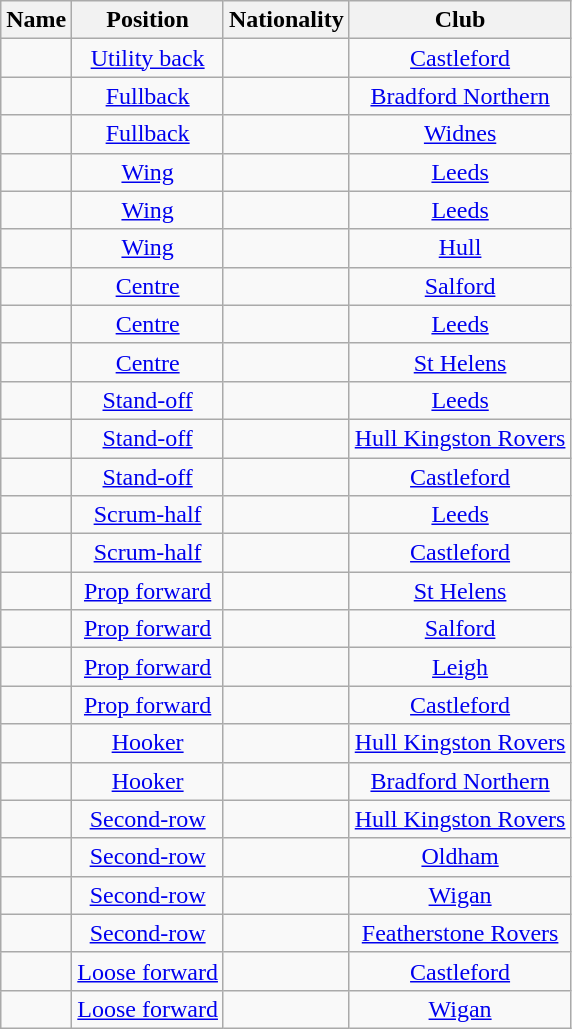<table class="wikitable sortable" style="text-align: center;">
<tr>
<th scope="col">Name</th>
<th scope="col">Position</th>
<th scope="col">Nationality</th>
<th scope="col">Club</th>
</tr>
<tr>
<td></td>
<td><a href='#'>Utility back</a></td>
<td></td>
<td> <a href='#'>Castleford</a></td>
</tr>
<tr>
<td></td>
<td><a href='#'>Fullback</a></td>
<td></td>
<td> <a href='#'>Bradford Northern</a></td>
</tr>
<tr>
<td></td>
<td><a href='#'>Fullback</a></td>
<td></td>
<td> <a href='#'>Widnes</a></td>
</tr>
<tr>
<td></td>
<td><a href='#'>Wing</a></td>
<td></td>
<td> <a href='#'>Leeds</a></td>
</tr>
<tr>
<td></td>
<td><a href='#'>Wing</a></td>
<td></td>
<td> <a href='#'>Leeds</a></td>
</tr>
<tr>
<td></td>
<td><a href='#'>Wing</a></td>
<td></td>
<td> <a href='#'>Hull</a></td>
</tr>
<tr>
<td></td>
<td><a href='#'>Centre</a></td>
<td></td>
<td> <a href='#'>Salford</a></td>
</tr>
<tr>
<td></td>
<td><a href='#'>Centre</a></td>
<td></td>
<td> <a href='#'>Leeds</a></td>
</tr>
<tr>
<td></td>
<td><a href='#'>Centre</a></td>
<td></td>
<td> <a href='#'>St Helens</a></td>
</tr>
<tr>
<td></td>
<td><a href='#'>Stand-off</a></td>
<td></td>
<td> <a href='#'>Leeds</a></td>
</tr>
<tr>
<td></td>
<td><a href='#'>Stand-off</a></td>
<td></td>
<td> <a href='#'>Hull Kingston Rovers</a></td>
</tr>
<tr>
<td></td>
<td><a href='#'>Stand-off</a></td>
<td></td>
<td> <a href='#'>Castleford</a></td>
</tr>
<tr>
<td></td>
<td><a href='#'>Scrum-half</a></td>
<td></td>
<td> <a href='#'>Leeds</a></td>
</tr>
<tr>
<td></td>
<td><a href='#'>Scrum-half</a></td>
<td></td>
<td> <a href='#'>Castleford</a></td>
</tr>
<tr>
<td></td>
<td><a href='#'>Prop forward</a></td>
<td></td>
<td> <a href='#'>St Helens</a></td>
</tr>
<tr>
<td></td>
<td><a href='#'>Prop forward</a></td>
<td></td>
<td> <a href='#'>Salford</a></td>
</tr>
<tr>
<td></td>
<td><a href='#'>Prop forward</a></td>
<td></td>
<td> <a href='#'>Leigh</a></td>
</tr>
<tr>
<td></td>
<td><a href='#'>Prop forward</a></td>
<td></td>
<td> <a href='#'>Castleford</a></td>
</tr>
<tr>
<td></td>
<td><a href='#'>Hooker</a></td>
<td></td>
<td> <a href='#'>Hull Kingston Rovers</a></td>
</tr>
<tr>
<td></td>
<td><a href='#'>Hooker</a></td>
<td></td>
<td> <a href='#'>Bradford Northern</a></td>
</tr>
<tr>
<td></td>
<td><a href='#'>Second-row</a></td>
<td></td>
<td> <a href='#'>Hull Kingston Rovers</a></td>
</tr>
<tr>
<td></td>
<td><a href='#'>Second-row</a></td>
<td></td>
<td> <a href='#'>Oldham</a></td>
</tr>
<tr>
<td></td>
<td><a href='#'>Second-row</a></td>
<td></td>
<td> <a href='#'>Wigan</a></td>
</tr>
<tr>
<td></td>
<td><a href='#'>Second-row</a></td>
<td></td>
<td> <a href='#'>Featherstone Rovers</a></td>
</tr>
<tr>
<td></td>
<td><a href='#'>Loose forward</a></td>
<td></td>
<td> <a href='#'>Castleford</a></td>
</tr>
<tr>
<td></td>
<td><a href='#'>Loose forward</a></td>
<td></td>
<td> <a href='#'>Wigan</a></td>
</tr>
</table>
